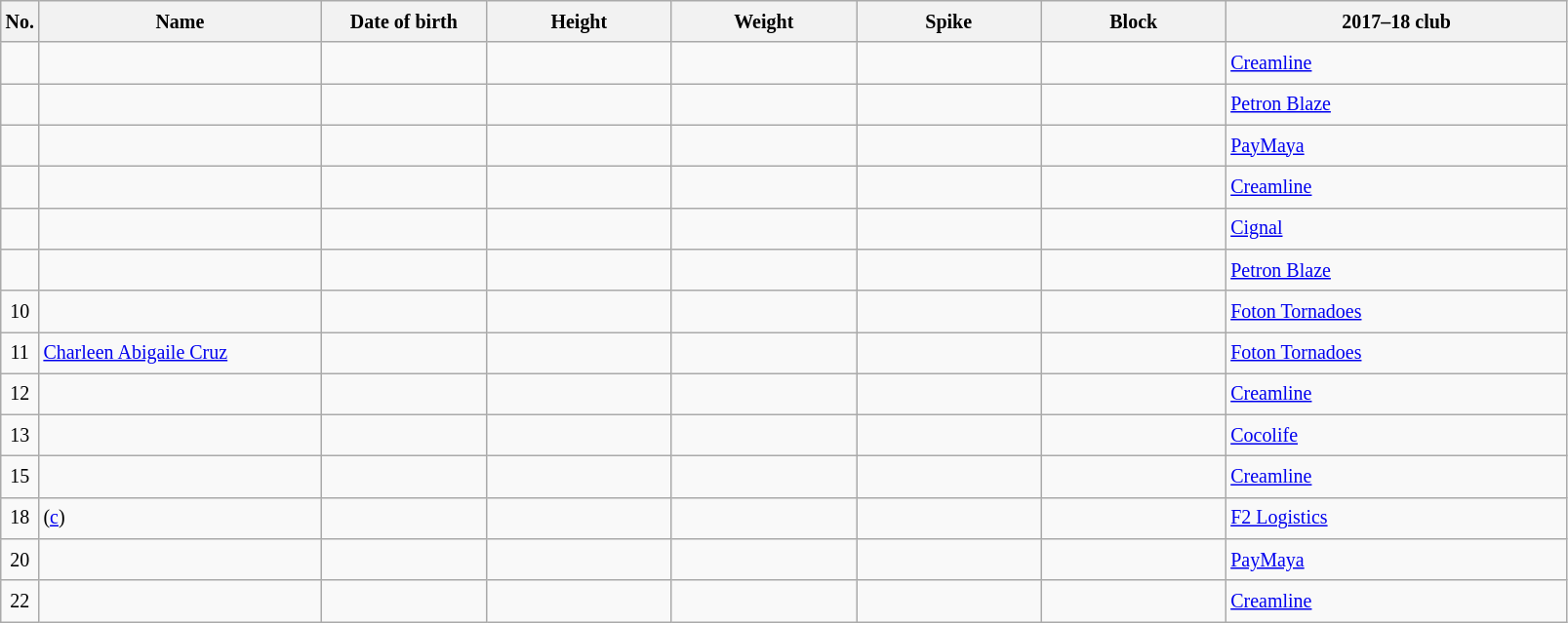<table class="wikitable sortable" style= "text-align:center; font-size: 10pt; line-height:22px;">
<tr>
<th>No.</th>
<th style="width:14em">Name</th>
<th style="width:8em">Date of birth</th>
<th style="width:9em">Height</th>
<th style="width:9em">Weight</th>
<th style="width:9em">Spike</th>
<th style="width:9em">Block</th>
<th style="width:17em">2017–18 club</th>
</tr>
<tr>
<td></td>
<td align=left></td>
<td align=right></td>
<td></td>
<td></td>
<td></td>
<td></td>
<td align="left"> <a href='#'>Creamline</a></td>
</tr>
<tr>
<td></td>
<td align=left></td>
<td align=right></td>
<td></td>
<td></td>
<td></td>
<td></td>
<td align="left"> <a href='#'>Petron Blaze</a></td>
</tr>
<tr>
<td></td>
<td align=left></td>
<td align=right></td>
<td></td>
<td></td>
<td></td>
<td></td>
<td align="left"> <a href='#'>PayMaya</a></td>
</tr>
<tr>
<td></td>
<td align=left></td>
<td align=right></td>
<td></td>
<td></td>
<td></td>
<td></td>
<td align="left"> <a href='#'>Creamline</a></td>
</tr>
<tr>
<td></td>
<td align=left></td>
<td align=right></td>
<td></td>
<td></td>
<td></td>
<td></td>
<td align="left"> <a href='#'>Cignal</a></td>
</tr>
<tr>
<td></td>
<td align=left></td>
<td align=right></td>
<td></td>
<td></td>
<td></td>
<td></td>
<td align="left"> <a href='#'>Petron Blaze</a></td>
</tr>
<tr>
<td>10</td>
<td align=left></td>
<td align=right></td>
<td></td>
<td></td>
<td></td>
<td></td>
<td align="left"> <a href='#'>Foton Tornadoes</a></td>
</tr>
<tr>
<td>11</td>
<td align=left><a href='#'>Charleen Abigaile Cruz</a></td>
<td align=right></td>
<td></td>
<td></td>
<td></td>
<td></td>
<td align="left"> <a href='#'>Foton Tornadoes</a></td>
</tr>
<tr>
<td>12</td>
<td align=left></td>
<td align=right></td>
<td></td>
<td></td>
<td></td>
<td></td>
<td align="left"> <a href='#'>Creamline</a></td>
</tr>
<tr>
<td>13</td>
<td align=left></td>
<td align=right></td>
<td></td>
<td></td>
<td></td>
<td></td>
<td align="left"> <a href='#'>Cocolife</a></td>
</tr>
<tr>
<td>15</td>
<td align=left></td>
<td align=right></td>
<td></td>
<td></td>
<td></td>
<td></td>
<td align="left"> <a href='#'>Creamline</a></td>
</tr>
<tr>
<td>18</td>
<td align=left> (<a href='#'>c</a>)</td>
<td align=right></td>
<td></td>
<td></td>
<td></td>
<td></td>
<td align="left"> <a href='#'>F2 Logistics</a></td>
</tr>
<tr>
<td>20</td>
<td align=left></td>
<td align=right></td>
<td></td>
<td></td>
<td></td>
<td></td>
<td align="left"> <a href='#'>PayMaya</a></td>
</tr>
<tr>
<td>22</td>
<td align=left></td>
<td align=right></td>
<td></td>
<td></td>
<td></td>
<td></td>
<td align="left"> <a href='#'>Creamline</a></td>
</tr>
</table>
